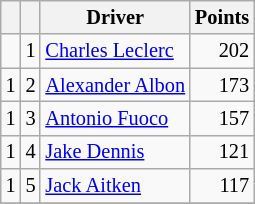<table class="wikitable" style="font-size: 85%;">
<tr>
<th></th>
<th></th>
<th>Driver</th>
<th>Points</th>
</tr>
<tr>
<td align="left"></td>
<td align="center">1</td>
<td> <a href='#'>Charles Leclerc</a></td>
<td align="right">202</td>
</tr>
<tr>
<td align="left"> 1</td>
<td align="center">2</td>
<td> <a href='#'>Alexander Albon</a></td>
<td align="right">173</td>
</tr>
<tr>
<td align="left"> 1</td>
<td align="center">3</td>
<td> <a href='#'>Antonio Fuoco</a></td>
<td align="right">157</td>
</tr>
<tr>
<td align="left"> 1</td>
<td align="center">4</td>
<td> <a href='#'>Jake Dennis</a></td>
<td align="right">121</td>
</tr>
<tr>
<td align="left"> 1</td>
<td align="center">5</td>
<td> <a href='#'>Jack Aitken</a></td>
<td align="right">117</td>
</tr>
<tr>
</tr>
</table>
